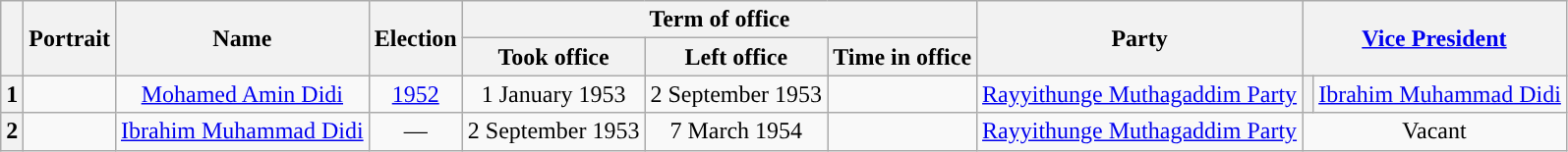<table class="wikitable" style="text-align:center; font-size:100%;">
<tr>
<th rowspan="2"></th>
<th rowspan="2">Portrait</th>
<th rowspan="2">Name<br></th>
<th rowspan="2">Election</th>
<th colspan="3">Term of office</th>
<th rowspan="2">Party</th>
<th colspan="2" rowspan="2"><a href='#'>Vice President</a></th>
</tr>
<tr>
<th>Took office</th>
<th>Left office</th>
<th>Time in office</th>
</tr>
<tr>
<th style="background:">1</th>
<td></td>
<td><a href='#'>Mohamed Amin Didi</a><br></td>
<td><a href='#'>1952</a></td>
<td>1 January 1953</td>
<td>2 September 1953</td>
<td></td>
<td><a href='#'>Rayyithunge Muthagaddim Party</a></td>
<th style="background:"></th>
<td><a href='#'>Ibrahim Muhammad Didi</a></td>
</tr>
<tr>
<th style="background:">2</th>
<td></td>
<td><a href='#'>Ibrahim Muhammad Didi</a><br></td>
<td>—</td>
<td>2 September 1953</td>
<td>7 March 1954</td>
<td></td>
<td><a href='#'>Rayyithunge Muthagaddim Party</a></td>
<td colspan="2">Vacant</td>
</tr>
</table>
